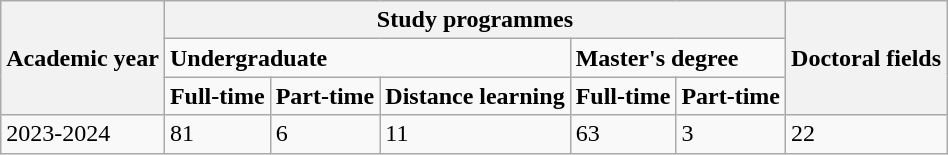<table class="wikitable">
<tr>
<th rowspan="3"><strong>Academic year</strong></th>
<th colspan="5"><strong>Study programmes</strong></th>
<th rowspan="3"><strong>Doctoral fields</strong></th>
</tr>
<tr>
<td colspan="3"><strong>Undergraduate  </strong></td>
<td colspan="2"><strong>Master's degree</strong></td>
</tr>
<tr>
<td><strong>Full-time</strong></td>
<td><strong>Part-time</strong></td>
<td><strong>Distance learning</strong></td>
<td><strong>Full-time</strong></td>
<td><strong>Part-time</strong></td>
</tr>
<tr>
<td>2023-2024</td>
<td>81</td>
<td>6</td>
<td>11</td>
<td>63</td>
<td>3</td>
<td>22</td>
</tr>
</table>
